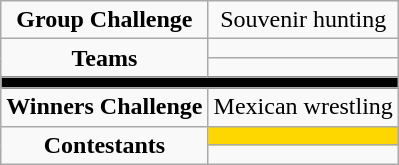<table class="wikitable" style="text-align:center;">
<tr>
<td><strong>Group Challenge</strong></td>
<td>Souvenir hunting</td>
</tr>
<tr>
<td rowspan="2"><strong>Teams</strong></td>
<td></td>
</tr>
<tr>
<td></td>
</tr>
<tr>
<td colspan="2" style="background:black;"></td>
</tr>
<tr>
<td><strong>Winners Challenge</strong></td>
<td>Mexican wrestling</td>
</tr>
<tr>
<td rowspan="2"><strong>Contestants</strong></td>
<td style="background:gold;"></td>
</tr>
<tr>
<td></td>
</tr>
</table>
